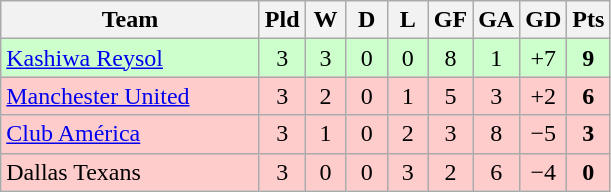<table class="wikitable" style="text-align: center;">
<tr>
<th width=165>Team</th>
<th width=20>Pld</th>
<th width=20>W</th>
<th width=20>D</th>
<th width=20>L</th>
<th width=20>GF</th>
<th width=20>GA</th>
<th width=20>GD</th>
<th width=20>Pts</th>
</tr>
<tr bgcolor= #ccffcc>
<td align=left> <a href='#'>Kashiwa Reysol</a></td>
<td>3</td>
<td>3</td>
<td>0</td>
<td>0</td>
<td>8</td>
<td>1</td>
<td>+7</td>
<td><strong>9</strong></td>
</tr>
<tr bgcolor= #ffcccc>
<td align=left> <a href='#'>Manchester United</a></td>
<td>3</td>
<td>2</td>
<td>0</td>
<td>1</td>
<td>5</td>
<td>3</td>
<td>+2</td>
<td><strong>6</strong></td>
</tr>
<tr bgcolor= #ffcccc>
<td align=left> <a href='#'>Club América</a></td>
<td>3</td>
<td>1</td>
<td>0</td>
<td>2</td>
<td>3</td>
<td>8</td>
<td>−5</td>
<td><strong>3</strong></td>
</tr>
<tr bgcolor= #ffcccc>
<td align=left> Dallas Texans</td>
<td>3</td>
<td>0</td>
<td>0</td>
<td>3</td>
<td>2</td>
<td>6</td>
<td>−4</td>
<td><strong>0</strong></td>
</tr>
</table>
